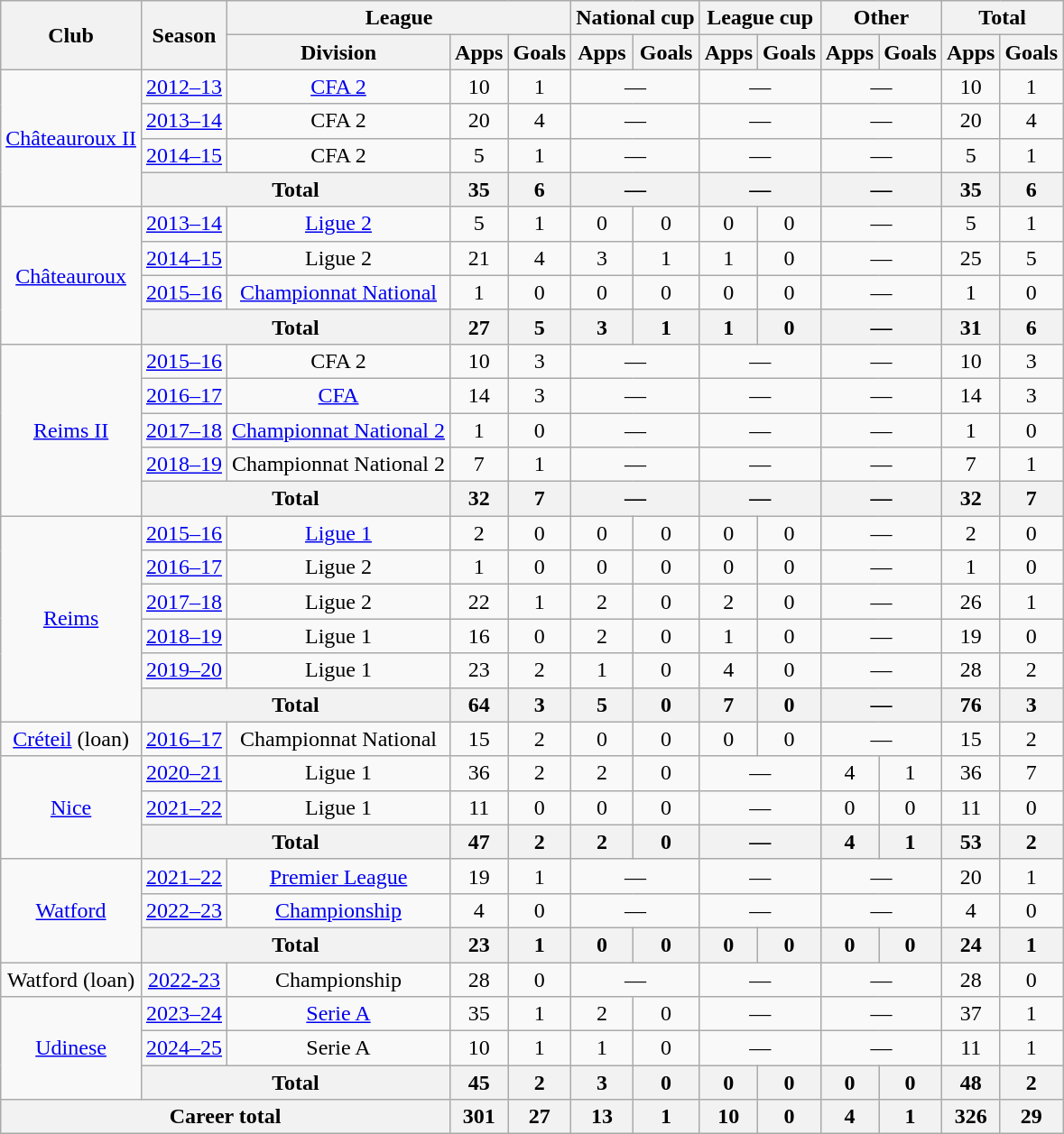<table class="wikitable" style="text-align:center">
<tr>
<th rowspan="2">Club</th>
<th rowspan="2">Season</th>
<th colspan="3">League</th>
<th colspan="2">National cup</th>
<th colspan="2">League cup</th>
<th colspan="2">Other</th>
<th colspan="2">Total</th>
</tr>
<tr>
<th>Division</th>
<th>Apps</th>
<th>Goals</th>
<th>Apps</th>
<th>Goals</th>
<th>Apps</th>
<th>Goals</th>
<th>Apps</th>
<th>Goals</th>
<th>Apps</th>
<th>Goals</th>
</tr>
<tr>
<td rowspan="4"><a href='#'>Châteauroux II</a></td>
<td><a href='#'>2012–13</a></td>
<td><a href='#'>CFA 2</a></td>
<td>10</td>
<td>1</td>
<td colspan="2">—</td>
<td colspan="2">—</td>
<td colspan="2">—</td>
<td>10</td>
<td>1</td>
</tr>
<tr>
<td><a href='#'>2013–14</a></td>
<td>CFA 2</td>
<td>20</td>
<td>4</td>
<td colspan="2">—</td>
<td colspan="2">—</td>
<td colspan="2">—</td>
<td>20</td>
<td>4</td>
</tr>
<tr>
<td><a href='#'>2014–15</a></td>
<td>CFA 2</td>
<td>5</td>
<td>1</td>
<td colspan="2">—</td>
<td colspan="2">—</td>
<td colspan="2">—</td>
<td>5</td>
<td>1</td>
</tr>
<tr>
<th colspan="2">Total</th>
<th>35</th>
<th>6</th>
<th colspan="2">—</th>
<th colspan="2">—</th>
<th colspan="2">—</th>
<th>35</th>
<th>6</th>
</tr>
<tr>
<td rowspan="4"><a href='#'>Châteauroux</a></td>
<td><a href='#'>2013–14</a></td>
<td><a href='#'>Ligue 2</a></td>
<td>5</td>
<td>1</td>
<td>0</td>
<td>0</td>
<td>0</td>
<td>0</td>
<td colspan="2">—</td>
<td>5</td>
<td>1</td>
</tr>
<tr>
<td><a href='#'>2014–15</a></td>
<td>Ligue 2</td>
<td>21</td>
<td>4</td>
<td>3</td>
<td>1</td>
<td>1</td>
<td>0</td>
<td colspan="2">—</td>
<td>25</td>
<td>5</td>
</tr>
<tr>
<td><a href='#'>2015–16</a></td>
<td><a href='#'>Championnat National</a></td>
<td>1</td>
<td>0</td>
<td>0</td>
<td>0</td>
<td>0</td>
<td>0</td>
<td colspan="2">—</td>
<td>1</td>
<td>0</td>
</tr>
<tr>
<th colspan="2">Total</th>
<th>27</th>
<th>5</th>
<th>3</th>
<th>1</th>
<th>1</th>
<th>0</th>
<th colspan="2">—</th>
<th>31</th>
<th>6</th>
</tr>
<tr>
<td rowspan="5"><a href='#'>Reims II</a></td>
<td><a href='#'>2015–16</a></td>
<td>CFA 2</td>
<td>10</td>
<td>3</td>
<td colspan="2">—</td>
<td colspan="2">—</td>
<td colspan="2">—</td>
<td>10</td>
<td>3</td>
</tr>
<tr>
<td><a href='#'>2016–17</a></td>
<td><a href='#'>CFA</a></td>
<td>14</td>
<td>3</td>
<td colspan="2">—</td>
<td colspan="2">—</td>
<td colspan="2">—</td>
<td>14</td>
<td>3</td>
</tr>
<tr>
<td><a href='#'>2017–18</a></td>
<td><a href='#'>Championnat National 2</a></td>
<td>1</td>
<td>0</td>
<td colspan="2">—</td>
<td colspan="2">—</td>
<td colspan="2">—</td>
<td>1</td>
<td>0</td>
</tr>
<tr>
<td><a href='#'>2018–19</a></td>
<td>Championnat National 2</td>
<td>7</td>
<td>1</td>
<td colspan="2">—</td>
<td colspan="2">—</td>
<td colspan="2">—</td>
<td>7</td>
<td>1</td>
</tr>
<tr>
<th colspan="2">Total</th>
<th>32</th>
<th>7</th>
<th colspan="2">—</th>
<th colspan="2">—</th>
<th colspan="2">—</th>
<th>32</th>
<th>7</th>
</tr>
<tr>
<td rowspan="6"><a href='#'>Reims</a></td>
<td><a href='#'>2015–16</a></td>
<td><a href='#'>Ligue 1</a></td>
<td>2</td>
<td>0</td>
<td>0</td>
<td>0</td>
<td>0</td>
<td>0</td>
<td colspan="2">—</td>
<td>2</td>
<td>0</td>
</tr>
<tr>
<td><a href='#'>2016–17</a></td>
<td>Ligue 2</td>
<td>1</td>
<td>0</td>
<td>0</td>
<td>0</td>
<td>0</td>
<td>0</td>
<td colspan="2">—</td>
<td>1</td>
<td>0</td>
</tr>
<tr>
<td><a href='#'>2017–18</a></td>
<td>Ligue 2</td>
<td>22</td>
<td>1</td>
<td>2</td>
<td>0</td>
<td>2</td>
<td>0</td>
<td colspan="2">—</td>
<td>26</td>
<td>1</td>
</tr>
<tr>
<td><a href='#'>2018–19</a></td>
<td>Ligue 1</td>
<td>16</td>
<td>0</td>
<td>2</td>
<td>0</td>
<td>1</td>
<td>0</td>
<td colspan="2">—</td>
<td>19</td>
<td>0</td>
</tr>
<tr>
<td><a href='#'>2019–20</a></td>
<td>Ligue 1</td>
<td>23</td>
<td>2</td>
<td>1</td>
<td>0</td>
<td>4</td>
<td>0</td>
<td colspan="2">—</td>
<td>28</td>
<td>2</td>
</tr>
<tr>
<th colspan="2">Total</th>
<th>64</th>
<th>3</th>
<th>5</th>
<th>0</th>
<th>7</th>
<th>0</th>
<th colspan="2">—</th>
<th>76</th>
<th>3</th>
</tr>
<tr>
<td><a href='#'>Créteil</a> (loan)</td>
<td><a href='#'>2016–17</a></td>
<td>Championnat National</td>
<td>15</td>
<td>2</td>
<td>0</td>
<td>0</td>
<td>0</td>
<td>0</td>
<td colspan="2">—</td>
<td>15</td>
<td>2</td>
</tr>
<tr>
<td rowspan="3"><a href='#'>Nice</a></td>
<td><a href='#'>2020–21</a></td>
<td>Ligue 1</td>
<td>36</td>
<td>2</td>
<td>2</td>
<td>0</td>
<td colspan="2">—</td>
<td>4</td>
<td>1</td>
<td>36</td>
<td>7</td>
</tr>
<tr>
<td><a href='#'>2021–22</a></td>
<td>Ligue 1</td>
<td>11</td>
<td>0</td>
<td>0</td>
<td>0</td>
<td colspan="2">—</td>
<td>0</td>
<td>0</td>
<td>11</td>
<td>0</td>
</tr>
<tr>
<th colspan="2">Total</th>
<th>47</th>
<th>2</th>
<th>2</th>
<th>0</th>
<th colspan="2">—</th>
<th>4</th>
<th>1</th>
<th>53</th>
<th>2</th>
</tr>
<tr>
<td rowspan="3"><a href='#'>Watford</a></td>
<td><a href='#'>2021–22</a></td>
<td><a href='#'>Premier League</a></td>
<td>19</td>
<td>1</td>
<td colspan="2">—</td>
<td colspan="2">—</td>
<td colspan="2">—</td>
<td>20</td>
<td>1</td>
</tr>
<tr>
<td><a href='#'>2022–23</a></td>
<td><a href='#'>Championship</a></td>
<td>4</td>
<td>0</td>
<td colspan="2">—</td>
<td colspan="2">—</td>
<td colspan="2">—</td>
<td>4</td>
<td>0</td>
</tr>
<tr>
<th colspan="2">Total</th>
<th>23</th>
<th>1</th>
<th>0</th>
<th>0</th>
<th>0</th>
<th>0</th>
<th>0</th>
<th>0</th>
<th>24</th>
<th>1</th>
</tr>
<tr>
<td>Watford (loan)</td>
<td><a href='#'>2022-23</a></td>
<td>Championship</td>
<td>28</td>
<td>0</td>
<td colspan="2">—</td>
<td colspan="2">—</td>
<td colspan="2">—</td>
<td>28</td>
<td>0</td>
</tr>
<tr>
<td rowspan="3"><a href='#'>Udinese</a></td>
<td><a href='#'>2023–24</a></td>
<td><a href='#'>Serie A</a></td>
<td>35</td>
<td>1</td>
<td>2</td>
<td>0</td>
<td colspan="2">—</td>
<td colspan="2">—</td>
<td>37</td>
<td>1</td>
</tr>
<tr>
<td><a href='#'>2024–25</a></td>
<td>Serie A</td>
<td>10</td>
<td>1</td>
<td>1</td>
<td>0</td>
<td colspan="2">—</td>
<td colspan="2">—</td>
<td>11</td>
<td>1</td>
</tr>
<tr>
<th colspan="2">Total</th>
<th>45</th>
<th>2</th>
<th>3</th>
<th>0</th>
<th>0</th>
<th>0</th>
<th>0</th>
<th>0</th>
<th>48</th>
<th>2</th>
</tr>
<tr>
<th colspan="3">Career total</th>
<th>301</th>
<th>27</th>
<th>13</th>
<th>1</th>
<th>10</th>
<th>0</th>
<th>4</th>
<th>1</th>
<th>326</th>
<th>29</th>
</tr>
</table>
